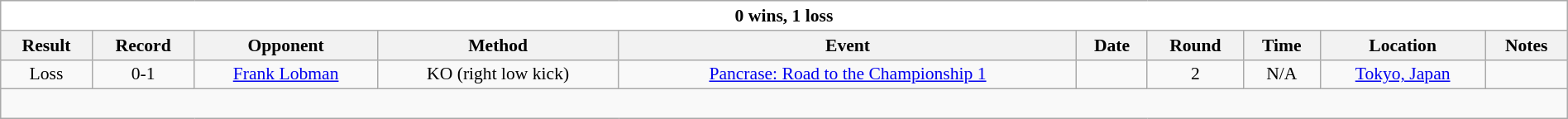<table style="font-size:90%; text-align:center; width:100%;" class="wikitable sortable mw-collapsible">
<tr>
<th colspan=10 style="background:white;"><strong>0 wins, 1 loss</strong></th>
</tr>
<tr>
<th>Result</th>
<th>Record</th>
<th>Opponent</th>
<th>Method</th>
<th>Event</th>
<th>Date</th>
<th>Round</th>
<th>Time</th>
<th>Location</th>
<th>Notes</th>
</tr>
<tr>
<td>Loss</td>
<td>0-1</td>
<td><a href='#'>Frank Lobman</a></td>
<td>KO (right low kick)</td>
<td><a href='#'>Pancrase: Road to the Championship 1</a></td>
<td></td>
<td style="text-align:center;">2</td>
<td style="text-align:center;">N/A</td>
<td><a href='#'>Tokyo, Japan</a></td>
<td></td>
</tr>
<tr>
<td colspan=10><br></td>
</tr>
</table>
